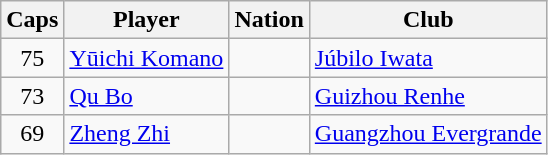<table class="wikitable">
<tr>
<th>Caps</th>
<th>Player</th>
<th>Nation</th>
<th>Club</th>
</tr>
<tr>
<td align="center">75</td>
<td><a href='#'>Yūichi Komano</a></td>
<td></td>
<td> <a href='#'>Júbilo Iwata</a></td>
</tr>
<tr>
<td align="center">73</td>
<td><a href='#'>Qu Bo</a></td>
<td></td>
<td> <a href='#'>Guizhou Renhe</a></td>
</tr>
<tr>
<td align="center">69</td>
<td><a href='#'>Zheng Zhi</a></td>
<td></td>
<td> <a href='#'>Guangzhou Evergrande</a></td>
</tr>
</table>
